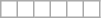<table border="1px" style="border-collapse:collapse; border-color:#aaa; margin-bottom:0.5em;" cellpadding=5 cellspacing=0>
<tr>
<td></td>
<td></td>
<td></td>
<td></td>
<td></td>
<td></td>
</tr>
</table>
